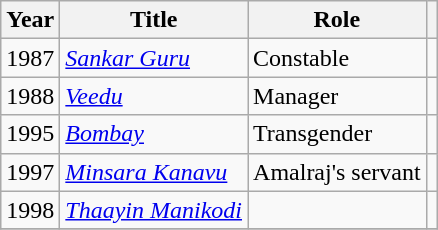<table class="wikitable sortable">
<tr>
<th scope="col">Year</th>
<th scope="col">Title</th>
<th scope="col">Role</th>
<th scope="col" class="unsortable"></th>
</tr>
<tr>
<td>1987</td>
<td><em><a href='#'>Sankar Guru</a></em></td>
<td>Constable</td>
<td></td>
</tr>
<tr>
<td>1988</td>
<td><em><a href='#'>Veedu</a></em></td>
<td>Manager</td>
<td></td>
</tr>
<tr>
<td>1995</td>
<td><em><a href='#'>Bombay</a></em></td>
<td>Transgender</td>
<td></td>
</tr>
<tr>
<td>1997</td>
<td><em><a href='#'>Minsara Kanavu</a></em></td>
<td>Amalraj's servant</td>
<td></td>
</tr>
<tr>
<td>1998</td>
<td><em><a href='#'>Thaayin Manikodi</a></em></td>
<td></td>
<td></td>
</tr>
<tr>
</tr>
</table>
